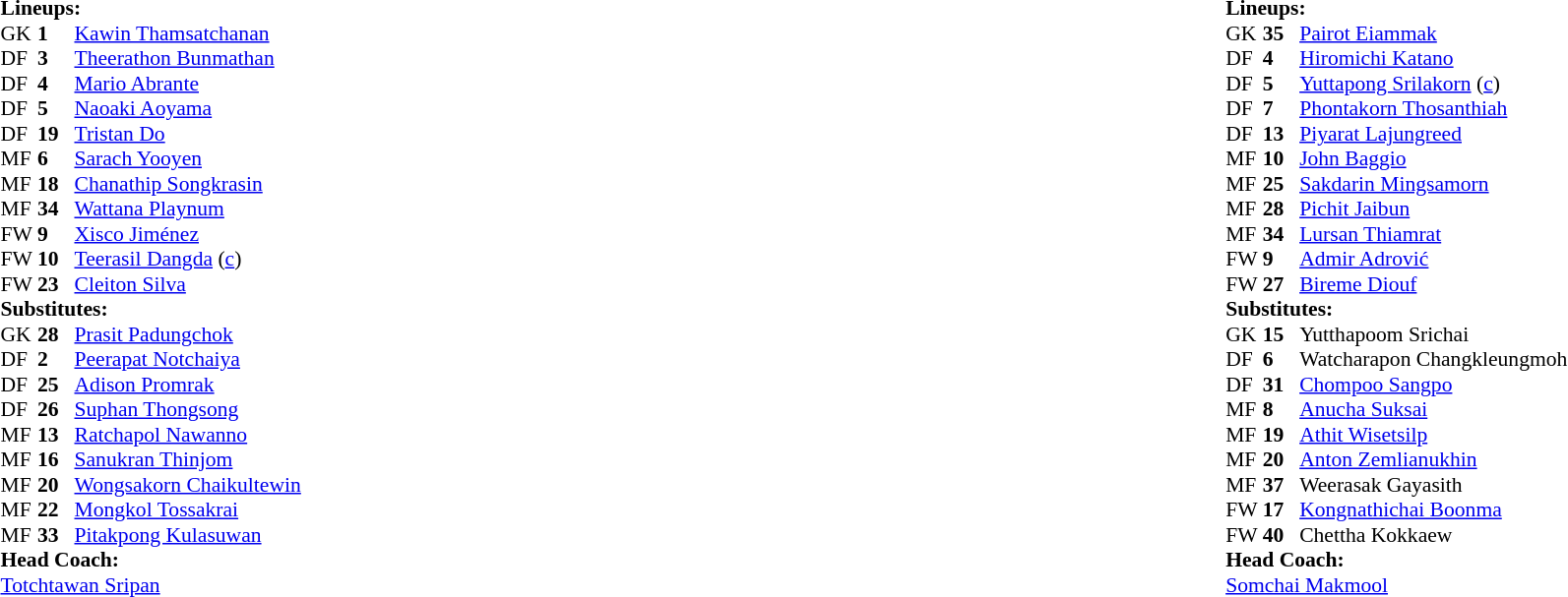<table style="width:100%">
<tr>
<td style="vertical-align:top; width:50%"><br><table style="font-size: 90%" cellspacing="0" cellpadding="0">
<tr>
<td colspan="4"><strong>Lineups:</strong></td>
</tr>
<tr>
<th width=25></th>
<th width=25></th>
</tr>
<tr>
<td>GK</td>
<td><strong>1</strong></td>
<td> <a href='#'>Kawin Thamsatchanan</a></td>
</tr>
<tr>
<td>DF</td>
<td><strong>3</strong></td>
<td> <a href='#'>Theerathon Bunmathan</a></td>
</tr>
<tr>
<td>DF</td>
<td><strong>4</strong></td>
<td> <a href='#'>Mario Abrante</a></td>
</tr>
<tr>
<td>DF</td>
<td><strong>5</strong></td>
<td> <a href='#'>Naoaki Aoyama</a></td>
</tr>
<tr>
<td>DF</td>
<td><strong>19</strong></td>
<td> <a href='#'>Tristan Do</a></td>
</tr>
<tr>
<td>MF</td>
<td><strong>6</strong></td>
<td> <a href='#'>Sarach Yooyen</a></td>
<td></td>
</tr>
<tr>
<td>MF</td>
<td><strong>18</strong></td>
<td> <a href='#'>Chanathip Songkrasin</a></td>
<td></td>
<td></td>
<td></td>
</tr>
<tr>
<td>MF</td>
<td><strong>34</strong></td>
<td> <a href='#'>Wattana Playnum</a></td>
</tr>
<tr>
<td>FW</td>
<td><strong>9</strong></td>
<td> <a href='#'>Xisco Jiménez</a></td>
<td></td>
<td></td>
<td></td>
</tr>
<tr>
<td>FW</td>
<td><strong>10</strong></td>
<td> <a href='#'>Teerasil Dangda</a> (<a href='#'>c</a>)</td>
<td></td>
</tr>
<tr>
<td>FW</td>
<td><strong>23</strong></td>
<td> <a href='#'>Cleiton Silva</a></td>
<td></td>
<td></td>
<td></td>
</tr>
<tr>
<td colspan=3><strong>Substitutes:</strong></td>
</tr>
<tr>
<td>GK</td>
<td><strong>28</strong></td>
<td> <a href='#'>Prasit Padungchok</a></td>
</tr>
<tr>
<td>DF</td>
<td><strong>2</strong></td>
<td> <a href='#'>Peerapat Notchaiya</a></td>
<td></td>
<td></td>
<td></td>
</tr>
<tr>
<td>DF</td>
<td><strong>25</strong></td>
<td> <a href='#'>Adison Promrak</a></td>
</tr>
<tr>
<td>DF</td>
<td><strong>26</strong></td>
<td> <a href='#'>Suphan Thongsong</a></td>
</tr>
<tr>
<td>MF</td>
<td><strong>13</strong></td>
<td> <a href='#'>Ratchapol Nawanno</a></td>
</tr>
<tr>
<td>MF</td>
<td><strong>16</strong></td>
<td> <a href='#'>Sanukran Thinjom</a></td>
<td></td>
<td></td>
<td></td>
</tr>
<tr>
<td>MF</td>
<td><strong>20</strong></td>
<td> <a href='#'>Wongsakorn Chaikultewin</a></td>
</tr>
<tr>
<td>MF</td>
<td><strong>22</strong></td>
<td> <a href='#'>Mongkol Tossakrai</a></td>
<td></td>
<td></td>
<td></td>
</tr>
<tr>
<td>MF</td>
<td><strong>33</strong></td>
<td> <a href='#'>Pitakpong Kulasuwan</a></td>
</tr>
<tr>
<td colspan=3><strong>Head Coach:</strong></td>
</tr>
<tr>
<td colspan=4> <a href='#'>Totchtawan Sripan</a></td>
</tr>
</table>
</td>
<td style="vertical-align:top"></td>
<td style="vertical-align:top; width:50%"><br><table cellspacing="0" cellpadding="0" style="font-size:90%; margin:auto">
<tr>
<td colspan="4"><strong>Lineups:</strong></td>
</tr>
<tr>
<th width=25></th>
<th width=25></th>
</tr>
<tr>
<td>GK</td>
<td><strong>35</strong></td>
<td> <a href='#'>Pairot Eiammak</a></td>
</tr>
<tr>
<td>DF</td>
<td><strong>4</strong></td>
<td> <a href='#'>Hiromichi Katano</a></td>
<td></td>
<td></td>
</tr>
<tr>
<td>DF</td>
<td><strong>5</strong></td>
<td> <a href='#'>Yuttapong Srilakorn</a> (<a href='#'>c</a>)</td>
</tr>
<tr>
<td>DF</td>
<td><strong>7</strong></td>
<td> <a href='#'>Phontakorn Thosanthiah</a></td>
<td></td>
</tr>
<tr>
<td>DF</td>
<td><strong>13</strong></td>
<td> <a href='#'>Piyarat Lajungreed</a></td>
<td></td>
</tr>
<tr>
<td>MF</td>
<td><strong>10</strong></td>
<td> <a href='#'>John Baggio</a></td>
<td></td>
</tr>
<tr>
<td>MF</td>
<td><strong>25</strong></td>
<td> <a href='#'>Sakdarin Mingsamorn</a></td>
</tr>
<tr>
<td>MF</td>
<td><strong>28</strong></td>
<td> <a href='#'>Pichit Jaibun</a></td>
<td></td>
<td></td>
</tr>
<tr>
<td>MF</td>
<td><strong>34</strong></td>
<td> <a href='#'>Lursan Thiamrat</a></td>
<td></td>
<td></td>
</tr>
<tr>
<td>FW</td>
<td><strong>9</strong></td>
<td> <a href='#'>Admir Adrović</a></td>
</tr>
<tr>
<td>FW</td>
<td><strong>27</strong></td>
<td> <a href='#'>Bireme Diouf</a></td>
<td></td>
</tr>
<tr>
<td colspan=3><strong>Substitutes:</strong></td>
</tr>
<tr>
<td>GK</td>
<td><strong>15</strong></td>
<td> Yutthapoom Srichai</td>
</tr>
<tr>
<td>DF</td>
<td><strong>6</strong></td>
<td> Watcharapon Changkleungmoh</td>
</tr>
<tr>
<td>DF</td>
<td><strong>31</strong></td>
<td> <a href='#'>Chompoo Sangpo</a></td>
</tr>
<tr>
<td>MF</td>
<td><strong>8</strong></td>
<td> <a href='#'>Anucha Suksai</a></td>
<td></td>
<td></td>
</tr>
<tr>
<td>MF</td>
<td><strong>19</strong></td>
<td> <a href='#'>Athit Wisetsilp</a></td>
</tr>
<tr>
<td>MF</td>
<td><strong>20</strong></td>
<td> <a href='#'>Anton Zemlianukhin</a></td>
<td></td>
<td></td>
</tr>
<tr>
<td>MF</td>
<td><strong>37</strong></td>
<td> Weerasak Gayasith</td>
<td></td>
<td></td>
</tr>
<tr>
<td>FW</td>
<td><strong>17</strong></td>
<td> <a href='#'>Kongnathichai Boonma</a></td>
</tr>
<tr>
<td>FW</td>
<td><strong>40</strong></td>
<td> Chettha Kokkaew</td>
</tr>
<tr>
<td colspan=3><strong>Head Coach:</strong></td>
</tr>
<tr>
<td colspan=4> <a href='#'>Somchai Makmool</a></td>
</tr>
</table>
</td>
</tr>
</table>
